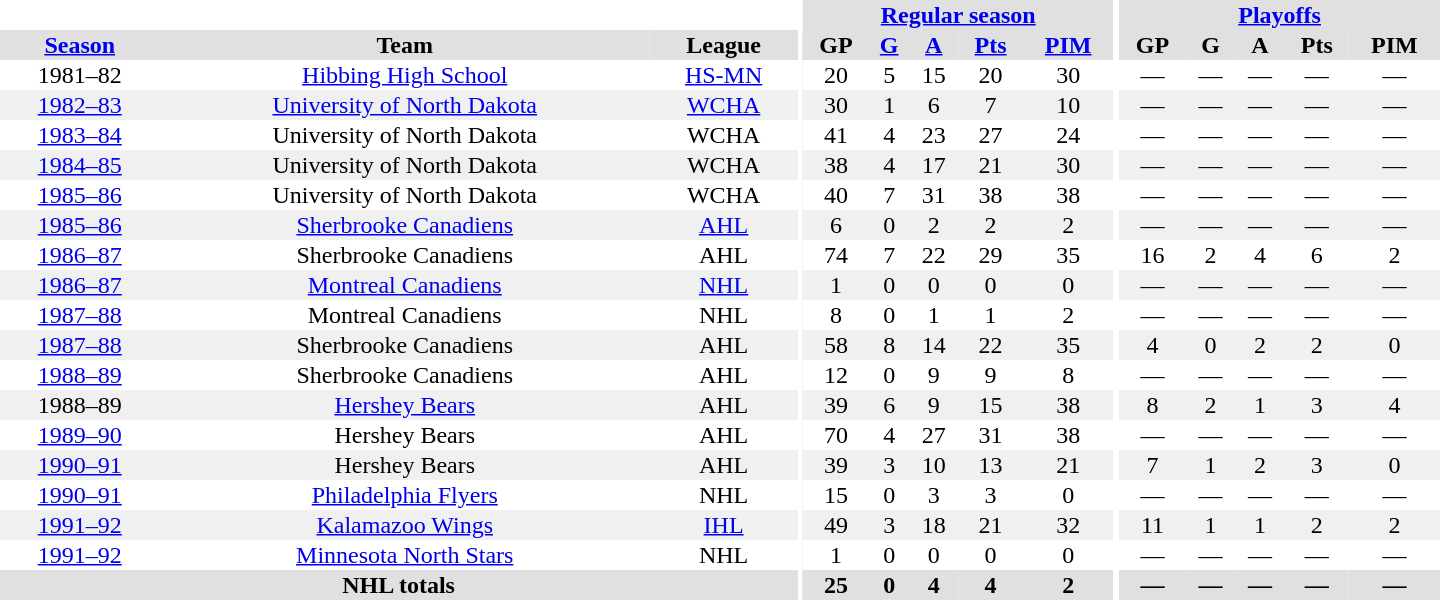<table border="0" cellpadding="1" cellspacing="0" style="text-align:center; width:60em">
<tr bgcolor="#e0e0e0">
<th colspan="3" bgcolor="#ffffff"></th>
<th rowspan="100" bgcolor="#ffffff"></th>
<th colspan="5"><a href='#'>Regular season</a></th>
<th rowspan="100" bgcolor="#ffffff"></th>
<th colspan="5"><a href='#'>Playoffs</a></th>
</tr>
<tr bgcolor="#e0e0e0">
<th><a href='#'>Season</a></th>
<th>Team</th>
<th>League</th>
<th>GP</th>
<th><a href='#'>G</a></th>
<th><a href='#'>A</a></th>
<th><a href='#'>Pts</a></th>
<th><a href='#'>PIM</a></th>
<th>GP</th>
<th>G</th>
<th>A</th>
<th>Pts</th>
<th>PIM</th>
</tr>
<tr>
<td>1981–82</td>
<td><a href='#'>Hibbing High School</a></td>
<td><a href='#'>HS-MN</a></td>
<td>20</td>
<td>5</td>
<td>15</td>
<td>20</td>
<td>30</td>
<td>—</td>
<td>—</td>
<td>—</td>
<td>—</td>
<td>—</td>
</tr>
<tr bgcolor="#f0f0f0">
<td><a href='#'>1982–83</a></td>
<td><a href='#'>University of North Dakota</a></td>
<td><a href='#'>WCHA</a></td>
<td>30</td>
<td>1</td>
<td>6</td>
<td>7</td>
<td>10</td>
<td>—</td>
<td>—</td>
<td>—</td>
<td>—</td>
<td>—</td>
</tr>
<tr>
<td><a href='#'>1983–84</a></td>
<td>University of North Dakota</td>
<td>WCHA</td>
<td>41</td>
<td>4</td>
<td>23</td>
<td>27</td>
<td>24</td>
<td>—</td>
<td>—</td>
<td>—</td>
<td>—</td>
<td>—</td>
</tr>
<tr bgcolor="#f0f0f0">
<td><a href='#'>1984–85</a></td>
<td>University of North Dakota</td>
<td>WCHA</td>
<td>38</td>
<td>4</td>
<td>17</td>
<td>21</td>
<td>30</td>
<td>—</td>
<td>—</td>
<td>—</td>
<td>—</td>
<td>—</td>
</tr>
<tr>
<td><a href='#'>1985–86</a></td>
<td>University of North Dakota</td>
<td>WCHA</td>
<td>40</td>
<td>7</td>
<td>31</td>
<td>38</td>
<td>38</td>
<td>—</td>
<td>—</td>
<td>—</td>
<td>—</td>
<td>—</td>
</tr>
<tr bgcolor="#f0f0f0">
<td><a href='#'>1985–86</a></td>
<td><a href='#'>Sherbrooke Canadiens</a></td>
<td><a href='#'>AHL</a></td>
<td>6</td>
<td>0</td>
<td>2</td>
<td>2</td>
<td>2</td>
<td>—</td>
<td>—</td>
<td>—</td>
<td>—</td>
<td>—</td>
</tr>
<tr>
<td><a href='#'>1986–87</a></td>
<td>Sherbrooke Canadiens</td>
<td>AHL</td>
<td>74</td>
<td>7</td>
<td>22</td>
<td>29</td>
<td>35</td>
<td>16</td>
<td>2</td>
<td>4</td>
<td>6</td>
<td>2</td>
</tr>
<tr bgcolor="#f0f0f0">
<td><a href='#'>1986–87</a></td>
<td><a href='#'>Montreal Canadiens</a></td>
<td><a href='#'>NHL</a></td>
<td>1</td>
<td>0</td>
<td>0</td>
<td>0</td>
<td>0</td>
<td>—</td>
<td>—</td>
<td>—</td>
<td>—</td>
<td>—</td>
</tr>
<tr>
<td><a href='#'>1987–88</a></td>
<td>Montreal Canadiens</td>
<td>NHL</td>
<td>8</td>
<td>0</td>
<td>1</td>
<td>1</td>
<td>2</td>
<td>—</td>
<td>—</td>
<td>—</td>
<td>—</td>
<td>—</td>
</tr>
<tr bgcolor="#f0f0f0">
<td><a href='#'>1987–88</a></td>
<td>Sherbrooke Canadiens</td>
<td>AHL</td>
<td>58</td>
<td>8</td>
<td>14</td>
<td>22</td>
<td>35</td>
<td>4</td>
<td>0</td>
<td>2</td>
<td>2</td>
<td>0</td>
</tr>
<tr>
<td><a href='#'>1988–89</a></td>
<td>Sherbrooke Canadiens</td>
<td>AHL</td>
<td>12</td>
<td>0</td>
<td>9</td>
<td>9</td>
<td>8</td>
<td>—</td>
<td>—</td>
<td>—</td>
<td>—</td>
<td>—</td>
</tr>
<tr bgcolor="#f0f0f0">
<td>1988–89</td>
<td><a href='#'>Hershey Bears</a></td>
<td>AHL</td>
<td>39</td>
<td>6</td>
<td>9</td>
<td>15</td>
<td>38</td>
<td>8</td>
<td>2</td>
<td>1</td>
<td>3</td>
<td>4</td>
</tr>
<tr>
<td><a href='#'>1989–90</a></td>
<td>Hershey Bears</td>
<td>AHL</td>
<td>70</td>
<td>4</td>
<td>27</td>
<td>31</td>
<td>38</td>
<td>—</td>
<td>—</td>
<td>—</td>
<td>—</td>
<td>—</td>
</tr>
<tr bgcolor="#f0f0f0">
<td><a href='#'>1990–91</a></td>
<td>Hershey Bears</td>
<td>AHL</td>
<td>39</td>
<td>3</td>
<td>10</td>
<td>13</td>
<td>21</td>
<td>7</td>
<td>1</td>
<td>2</td>
<td>3</td>
<td>0</td>
</tr>
<tr>
<td><a href='#'>1990–91</a></td>
<td><a href='#'>Philadelphia Flyers</a></td>
<td>NHL</td>
<td>15</td>
<td>0</td>
<td>3</td>
<td>3</td>
<td>0</td>
<td>—</td>
<td>—</td>
<td>—</td>
<td>—</td>
<td>—</td>
</tr>
<tr bgcolor="#f0f0f0">
<td><a href='#'>1991–92</a></td>
<td><a href='#'>Kalamazoo Wings</a></td>
<td><a href='#'>IHL</a></td>
<td>49</td>
<td>3</td>
<td>18</td>
<td>21</td>
<td>32</td>
<td>11</td>
<td>1</td>
<td>1</td>
<td>2</td>
<td>2</td>
</tr>
<tr>
<td><a href='#'>1991–92</a></td>
<td><a href='#'>Minnesota North Stars</a></td>
<td>NHL</td>
<td>1</td>
<td>0</td>
<td>0</td>
<td>0</td>
<td>0</td>
<td>—</td>
<td>—</td>
<td>—</td>
<td>—</td>
<td>—</td>
</tr>
<tr bgcolor="#e0e0e0">
<th colspan="3">NHL totals</th>
<th>25</th>
<th>0</th>
<th>4</th>
<th>4</th>
<th>2</th>
<th>—</th>
<th>—</th>
<th>—</th>
<th>—</th>
<th>—</th>
</tr>
</table>
